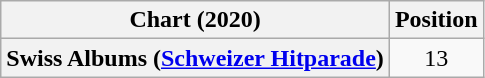<table class="wikitable plainrowheaders sortable" style="text-align:center">
<tr>
<th scope="col">Chart (2020)</th>
<th scope="col">Position</th>
</tr>
<tr>
<th scope="row">Swiss Albums (<a href='#'>Schweizer Hitparade</a>)</th>
<td>13</td>
</tr>
</table>
